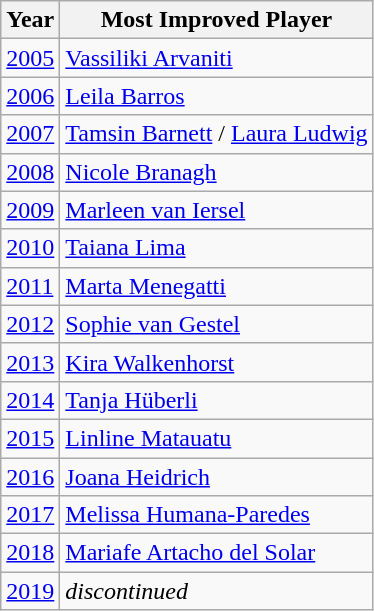<table class="wikitable sortable" style="display:inline-table;">
<tr>
<th>Year</th>
<th>Most Improved Player</th>
</tr>
<tr>
<td><a href='#'>2005</a></td>
<td> <a href='#'>Vassiliki Arvaniti</a></td>
</tr>
<tr>
<td><a href='#'>2006</a></td>
<td> <a href='#'>Leila Barros</a></td>
</tr>
<tr>
<td><a href='#'>2007</a></td>
<td> <a href='#'>Tamsin Barnett</a> /  <a href='#'>Laura Ludwig</a></td>
</tr>
<tr>
<td><a href='#'>2008</a></td>
<td> <a href='#'>Nicole Branagh</a></td>
</tr>
<tr>
<td><a href='#'>2009</a></td>
<td> <a href='#'>Marleen van Iersel</a></td>
</tr>
<tr>
<td><a href='#'>2010</a></td>
<td> <a href='#'>Taiana Lima</a></td>
</tr>
<tr>
<td><a href='#'>2011</a></td>
<td> <a href='#'>Marta Menegatti</a></td>
</tr>
<tr>
<td><a href='#'>2012</a></td>
<td> <a href='#'>Sophie van Gestel</a></td>
</tr>
<tr>
<td><a href='#'>2013</a></td>
<td> <a href='#'>Kira Walkenhorst</a></td>
</tr>
<tr>
<td><a href='#'>2014</a></td>
<td> <a href='#'>Tanja Hüberli</a></td>
</tr>
<tr>
<td><a href='#'>2015</a></td>
<td> <a href='#'>Linline Matauatu</a></td>
</tr>
<tr>
<td><a href='#'>2016</a></td>
<td> <a href='#'>Joana Heidrich</a></td>
</tr>
<tr>
<td><a href='#'>2017</a></td>
<td> <a href='#'>Melissa Humana-Paredes</a></td>
</tr>
<tr>
<td><a href='#'>2018</a></td>
<td> <a href='#'>Mariafe Artacho del Solar</a></td>
</tr>
<tr>
<td><a href='#'>2019</a></td>
<td><em>discontinued</em></td>
</tr>
</table>
